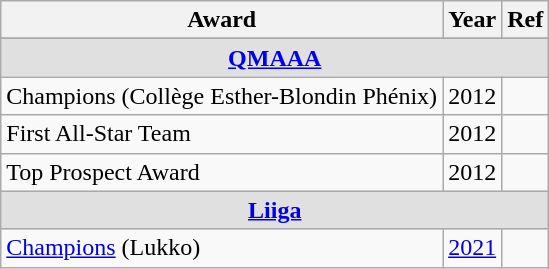<table class="wikitable">
<tr>
<th>Award</th>
<th>Year</th>
<th>Ref</th>
</tr>
<tr>
</tr>
<tr ALIGN="center" bgcolor="#e0e0e0">
<td colspan="3"><strong><a href='#'>QMAAA</a></strong></td>
</tr>
<tr>
<td>Champions (Collège Esther-Blondin Phénix)</td>
<td>2012</td>
<td></td>
</tr>
<tr>
<td>First All-Star Team</td>
<td>2012</td>
<td></td>
</tr>
<tr>
<td>Top Prospect Award</td>
<td>2012</td>
<td></td>
</tr>
<tr ALIGN="center" bgcolor="#e0e0e0">
<td colspan="3"><strong><a href='#'>Liiga</a></strong></td>
</tr>
<tr>
<td><a href='#'>Champions</a> (Lukko)</td>
<td><a href='#'>2021</a></td>
<td></td>
</tr>
</table>
